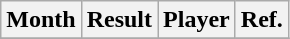<table class=wikitable>
<tr>
<th>Month</th>
<th>Result</th>
<th>Player</th>
<th>Ref.</th>
</tr>
<tr>
</tr>
</table>
